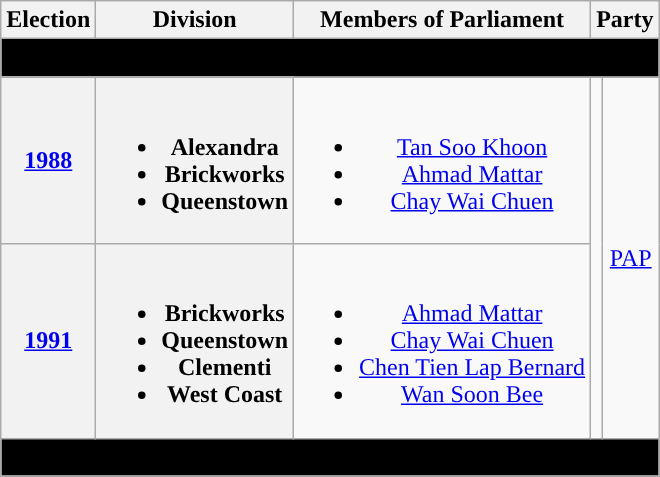<table class="wikitable" align="center" style="text-align:center">
<tr>
<th>Election</th>
<th>Division</th>
<th>Members of Parliament</th>
<th colspan="2">Party</th>
</tr>
<tr>
<td colspan="5" bgcolor="black"><span><strong>Formation</strong></span></td>
</tr>
<tr>
<th><a href='#'>1988</a></th>
<th><br><ul><li>Alexandra</li><li>Brickworks</li><li>Queenstown</li></ul></th>
<td><br><ul><li><a href='#'>Tan Soo Khoon</a></li><li><a href='#'>Ahmad Mattar</a></li><li><a href='#'>Chay Wai Chuen</a></li></ul></td>
<td rowspan="2"></td>
<td rowspan="2"><a href='#'>PAP</a></td>
</tr>
<tr>
<th><a href='#'>1991</a></th>
<th><br><ul><li>Brickworks</li><li>Queenstown</li><li>Clementi</li><li>West Coast</li></ul></th>
<td><br><ul><li><a href='#'>Ahmad Mattar</a></li><li><a href='#'>Chay Wai Chuen</a></li><li><a href='#'>Chen Tien Lap Bernard</a></li><li><a href='#'>Wan Soon Bee</a></li></ul></td>
</tr>
<tr>
<td colspan="5" bgcolor="black"><span><strong>Abolished (1997)</strong></span></td>
</tr>
</table>
